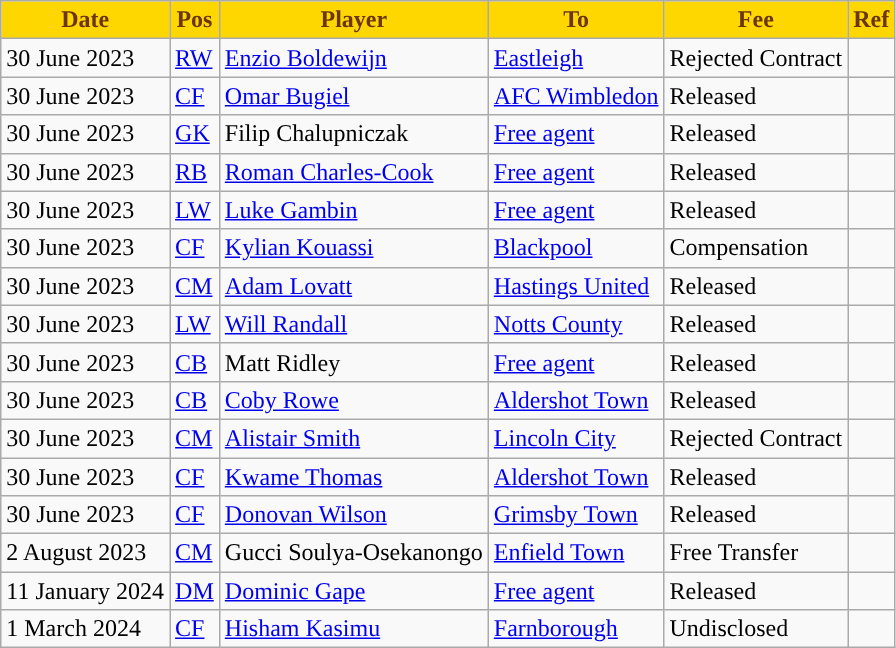<table class="wikitable plainrowheaders sortable">
<tr>
<th style="background:#FFD700; color:#6A350F; ">Date</th>
<th style="background:#FFD700; color:#6A350F; ">Pos</th>
<th style="background:#FFD700; color:#6A350F; ">Player</th>
<th style="background:#FFD700; color:#6A350F; ">To</th>
<th style="background:#FFD700; color:#6A350F; ">Fee</th>
<th style="background:#FFD700; color:#6A350F; ">Ref</th>
</tr>
<tr>
<td>30 June 2023</td>
<td><a href='#'>RW</a></td>
<td> <a href='#'>Enzio Boldewijn</a></td>
<td> <a href='#'>Eastleigh</a></td>
<td>Rejected Contract</td>
<td></td>
</tr>
<tr>
<td>30 June 2023</td>
<td><a href='#'>CF</a></td>
<td> <a href='#'>Omar Bugiel</a></td>
<td> <a href='#'>AFC Wimbledon</a></td>
<td>Released</td>
<td></td>
</tr>
<tr>
<td>30 June 2023</td>
<td><a href='#'>GK</a></td>
<td> Filip Chalupniczak</td>
<td> <a href='#'>Free agent</a></td>
<td>Released</td>
<td></td>
</tr>
<tr>
<td>30 June 2023</td>
<td><a href='#'>RB</a></td>
<td> <a href='#'>Roman Charles-Cook</a></td>
<td> <a href='#'>Free agent</a></td>
<td>Released</td>
<td></td>
</tr>
<tr>
<td>30 June 2023</td>
<td><a href='#'>LW</a></td>
<td> <a href='#'>Luke Gambin</a></td>
<td> <a href='#'>Free agent</a></td>
<td>Released</td>
<td></td>
</tr>
<tr>
<td>30 June 2023</td>
<td><a href='#'>CF</a></td>
<td> <a href='#'>Kylian Kouassi</a></td>
<td> <a href='#'>Blackpool</a></td>
<td>Compensation</td>
<td></td>
</tr>
<tr>
<td>30 June 2023</td>
<td><a href='#'>CM</a></td>
<td> <a href='#'>Adam Lovatt</a></td>
<td> <a href='#'>Hastings United</a></td>
<td>Released</td>
<td></td>
</tr>
<tr>
<td>30 June 2023</td>
<td><a href='#'>LW</a></td>
<td> <a href='#'>Will Randall</a></td>
<td> <a href='#'>Notts County</a></td>
<td>Released</td>
<td></td>
</tr>
<tr>
<td>30 June 2023</td>
<td><a href='#'>CB</a></td>
<td> Matt Ridley</td>
<td> <a href='#'>Free agent</a></td>
<td>Released</td>
<td></td>
</tr>
<tr>
<td>30 June 2023</td>
<td><a href='#'>CB</a></td>
<td> <a href='#'>Coby Rowe</a></td>
<td> <a href='#'>Aldershot Town</a></td>
<td>Released</td>
<td></td>
</tr>
<tr>
<td>30 June 2023</td>
<td><a href='#'>CM</a></td>
<td> <a href='#'>Alistair Smith</a></td>
<td> <a href='#'>Lincoln City</a></td>
<td>Rejected Contract</td>
<td></td>
</tr>
<tr>
<td>30 June 2023</td>
<td><a href='#'>CF</a></td>
<td> <a href='#'>Kwame Thomas</a></td>
<td> <a href='#'>Aldershot Town</a></td>
<td>Released</td>
<td></td>
</tr>
<tr>
<td>30 June 2023</td>
<td><a href='#'>CF</a></td>
<td> <a href='#'>Donovan Wilson</a></td>
<td> <a href='#'>Grimsby Town</a></td>
<td>Released</td>
<td></td>
</tr>
<tr>
<td>2 August 2023</td>
<td><a href='#'>CM</a></td>
<td> Gucci Soulya-Osekanongo</td>
<td> <a href='#'>Enfield Town</a></td>
<td>Free Transfer</td>
<td></td>
</tr>
<tr>
<td>11 January 2024</td>
<td><a href='#'>DM</a></td>
<td> <a href='#'>Dominic Gape</a></td>
<td> <a href='#'>Free agent</a></td>
<td>Released</td>
<td></td>
</tr>
<tr>
<td>1 March 2024</td>
<td><a href='#'>CF</a></td>
<td> <a href='#'>Hisham Kasimu</a></td>
<td> <a href='#'>Farnborough</a></td>
<td>Undisclosed</td>
<td></td>
</tr>
</table>
